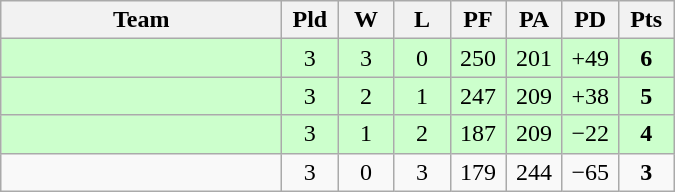<table class=wikitable style="text-align:center">
<tr>
<th width=180>Team</th>
<th width=30>Pld</th>
<th width=30>W</th>
<th width=30>L</th>
<th width=30>PF</th>
<th width=30>PA</th>
<th width=30>PD</th>
<th width=30>Pts</th>
</tr>
<tr align=center bgcolor="#ccffcc">
<td align="left"></td>
<td>3</td>
<td>3</td>
<td>0</td>
<td>250</td>
<td>201</td>
<td>+49</td>
<td><strong>6</strong></td>
</tr>
<tr align=center bgcolor="#ccffcc">
<td align="left"></td>
<td>3</td>
<td>2</td>
<td>1</td>
<td>247</td>
<td>209</td>
<td>+38</td>
<td><strong>5</strong></td>
</tr>
<tr align=center bgcolor="#ccffcc">
<td align="left"></td>
<td>3</td>
<td>1</td>
<td>2</td>
<td>187</td>
<td>209</td>
<td>−22</td>
<td><strong>4</strong></td>
</tr>
<tr>
<td align="left"></td>
<td>3</td>
<td>0</td>
<td>3</td>
<td>179</td>
<td>244</td>
<td>−65</td>
<td><strong>3</strong></td>
</tr>
</table>
